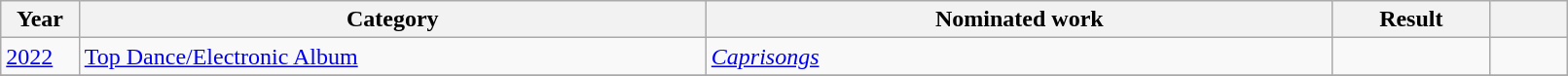<table class="wikitable" style="width:85%;">
<tr>
<th width=5%>Year</th>
<th style="width:40%;">Category</th>
<th style="width:40%;">Nominated work</th>
<th style="width:10%;">Result</th>
<th width=5%></th>
</tr>
<tr>
<td><a href='#'>2022</a></td>
<td><a href='#'>Top Dance/Electronic Album</a></td>
<td><em><a href='#'>Caprisongs</a></em></td>
<td></td>
<td></td>
</tr>
<tr>
</tr>
</table>
